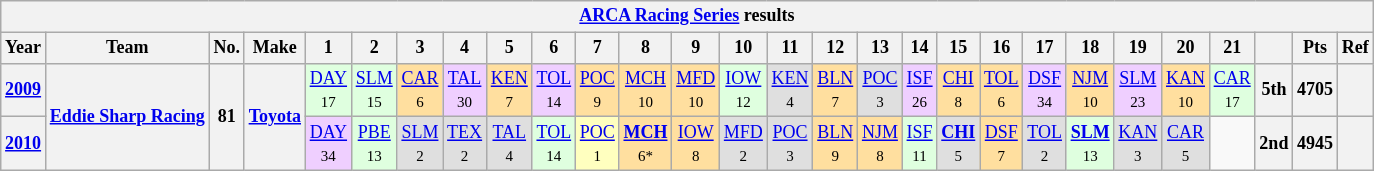<table class="wikitable" style="text-align:center; font-size:75%">
<tr>
<th colspan=45><a href='#'>ARCA Racing Series</a> results</th>
</tr>
<tr>
<th>Year</th>
<th>Team</th>
<th>No.</th>
<th>Make</th>
<th>1</th>
<th>2</th>
<th>3</th>
<th>4</th>
<th>5</th>
<th>6</th>
<th>7</th>
<th>8</th>
<th>9</th>
<th>10</th>
<th>11</th>
<th>12</th>
<th>13</th>
<th>14</th>
<th>15</th>
<th>16</th>
<th>17</th>
<th>18</th>
<th>19</th>
<th>20</th>
<th>21</th>
<th></th>
<th>Pts</th>
<th>Ref</th>
</tr>
<tr>
<th><a href='#'>2009</a></th>
<th rowspan=2><a href='#'>Eddie Sharp Racing</a></th>
<th rowspan=2>81</th>
<th rowspan=2><a href='#'>Toyota</a></th>
<td style="background:#DFFFDF;"><a href='#'>DAY</a><br><small>17</small></td>
<td style="background:#DFFFDF;"><a href='#'>SLM</a><br><small>15</small></td>
<td style="background:#FFDF9F;"><a href='#'>CAR</a><br><small>6</small></td>
<td style="background:#EFCFFF;"><a href='#'>TAL</a><br><small>30</small></td>
<td style="background:#FFDF9F;"><a href='#'>KEN</a><br><small>7</small></td>
<td style="background:#EFCFFF;"><a href='#'>TOL</a><br><small>14</small></td>
<td style="background:#FFDF9F;"><a href='#'>POC</a><br><small>9</small></td>
<td style="background:#FFDF9F;"><a href='#'>MCH</a><br><small>10</small></td>
<td style="background:#FFDF9F;"><a href='#'>MFD</a><br><small>10</small></td>
<td style="background:#DFFFDF;"><a href='#'>IOW</a><br><small>12</small></td>
<td style="background:#DFDFDF;"><a href='#'>KEN</a><br><small>4</small></td>
<td style="background:#FFDF9F;"><a href='#'>BLN</a><br><small>7</small></td>
<td style="background:#DFDFDF;"><a href='#'>POC</a><br><small>3</small></td>
<td style="background:#EFCFFF;"><a href='#'>ISF</a><br><small>26</small></td>
<td style="background:#FFDF9F;"><a href='#'>CHI</a><br><small>8</small></td>
<td style="background:#FFDF9F;"><a href='#'>TOL</a><br><small>6</small></td>
<td style="background:#EFCFFF;"><a href='#'>DSF</a><br><small>34</small></td>
<td style="background:#FFDF9F;"><a href='#'>NJM</a><br><small>10</small></td>
<td style="background:#EFCFFF;"><a href='#'>SLM</a><br><small>23</small></td>
<td style="background:#FFDF9F;"><a href='#'>KAN</a><br><small>10</small></td>
<td style="background:#DFFFDF;"><a href='#'>CAR</a><br><small>17</small></td>
<th>5th</th>
<th>4705</th>
<th></th>
</tr>
<tr>
<th><a href='#'>2010</a></th>
<td style="background:#EFCFFF;"><a href='#'>DAY</a><br><small>34</small></td>
<td style="background:#DFFFDF;"><a href='#'>PBE</a><br><small>13</small></td>
<td style="background:#DFDFDF;"><a href='#'>SLM</a><br><small>2</small></td>
<td style="background:#DFDFDF;"><a href='#'>TEX</a><br><small>2</small></td>
<td style="background:#DFDFDF;"><a href='#'>TAL</a><br><small>4</small></td>
<td style="background:#DFFFDF;"><a href='#'>TOL</a><br><small>14</small></td>
<td style="background:#FFFFBF;"><a href='#'>POC</a><br><small>1</small></td>
<td style="background:#FFDF9F;"><strong><a href='#'>MCH</a></strong><br><small>6*</small></td>
<td style="background:#FFDF9F;"><a href='#'>IOW</a><br><small>8</small></td>
<td style="background:#DFDFDF;"><a href='#'>MFD</a><br><small>2</small></td>
<td style="background:#DFDFDF;"><a href='#'>POC</a><br><small>3</small></td>
<td style="background:#FFDF9F;"><a href='#'>BLN</a><br><small>9</small></td>
<td style="background:#FFDF9F;"><a href='#'>NJM</a><br><small>8</small></td>
<td style="background:#DFFFDF;"><a href='#'>ISF</a><br><small>11</small></td>
<td style="background:#DFDFDF;"><strong><a href='#'>CHI</a></strong><br><small>5</small></td>
<td style="background:#FFDF9F;"><a href='#'>DSF</a><br><small>7</small></td>
<td style="background:#DFDFDF;"><a href='#'>TOL</a><br><small>2</small></td>
<td style="background:#DFFFDF;"><strong><a href='#'>SLM</a></strong><br><small>13</small></td>
<td style="background:#DFDFDF;"><a href='#'>KAN</a><br><small>3</small></td>
<td style="background:#DFDFDF;"><a href='#'>CAR</a><br><small>5</small></td>
<td></td>
<th>2nd</th>
<th>4945</th>
<th></th>
</tr>
</table>
